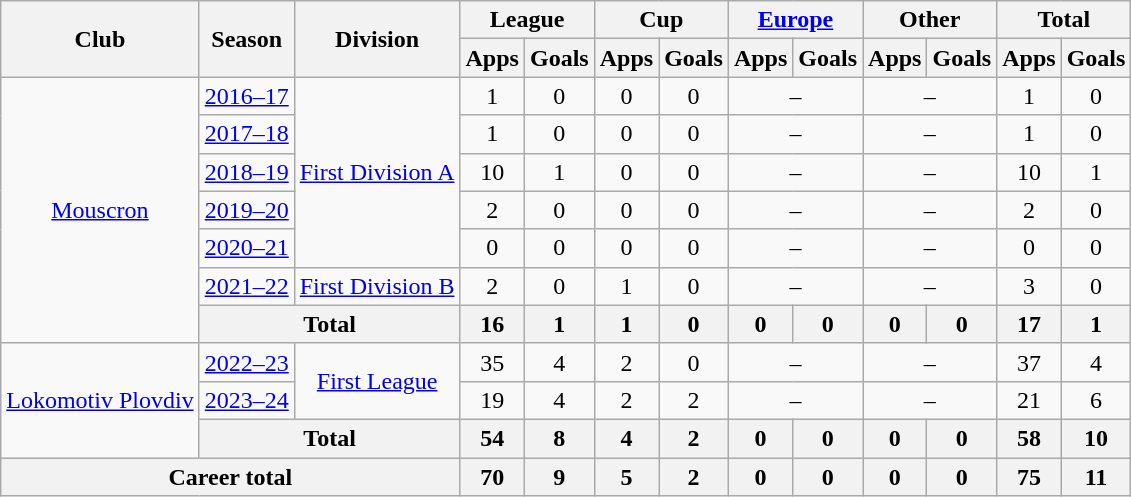<table class="wikitable" style="text-align: center;">
<tr>
<th rowspan="2">Club</th>
<th rowspan="2">Season</th>
<th rowspan="2">Division</th>
<th colspan="2">League</th>
<th colspan="2">Cup</th>
<th colspan="2"><a href='#'>Europe</a></th>
<th colspan="2">Other</th>
<th colspan="2">Total</th>
</tr>
<tr>
<th width="15">Apps</th>
<th width="15">Goals</th>
<th width="15">Apps</th>
<th width="15">Goals</th>
<th width="15">Apps</th>
<th width="15">Goals</th>
<th width="15">Apps</th>
<th width="15">Goals</th>
<th width="15">Apps</th>
<th width="15">Goals</th>
</tr>
<tr>
<td rowspan="7" align=center valign=center><a href='#'>Mouscron</a></td>
<td><a href='#'>2016–17</a></td>
<td rowspan=5><a href='#'>First Division A</a></td>
<td>1</td>
<td>0</td>
<td>0</td>
<td>0</td>
<td colspan=2>–</td>
<td colspan=2>–</td>
<td>1</td>
<td>0</td>
</tr>
<tr>
<td><a href='#'>2017–18</a></td>
<td>1</td>
<td>0</td>
<td>0</td>
<td>0</td>
<td colspan=2>–</td>
<td colspan="2">–</td>
<td>1</td>
<td>0</td>
</tr>
<tr>
<td><a href='#'>2018–19</a></td>
<td>10</td>
<td>1</td>
<td>0</td>
<td>0</td>
<td colspan=2>–</td>
<td colspan=2>–</td>
<td>10</td>
<td>1</td>
</tr>
<tr>
<td><a href='#'>2019–20</a></td>
<td>2</td>
<td>0</td>
<td>0</td>
<td>0</td>
<td colspan=2>–</td>
<td colspan=2>–</td>
<td>2</td>
<td>0</td>
</tr>
<tr>
<td><a href='#'>2020–21</a></td>
<td>0</td>
<td>0</td>
<td>0</td>
<td>0</td>
<td colspan=2>–</td>
<td colspan=2>–</td>
<td>0</td>
<td>0</td>
</tr>
<tr>
<td><a href='#'>2021–22</a></td>
<td><a href='#'>First Division B</a></td>
<td>2</td>
<td>0</td>
<td>1</td>
<td>0</td>
<td colspan=2>–</td>
<td colspan=2>–</td>
<td>3</td>
<td>0</td>
</tr>
<tr>
<th colspan=2>Total</th>
<th>16</th>
<th>1</th>
<th>1</th>
<th>0</th>
<th>0</th>
<th>0</th>
<th>0</th>
<th>0</th>
<th>17</th>
<th>1</th>
</tr>
<tr>
<td rowspan=3 align=center valign=center><a href='#'>Lokomotiv Plovdiv</a></td>
<td><a href='#'>2022–23</a></td>
<td rowspan=2><a href='#'>First League</a></td>
<td>35</td>
<td>4</td>
<td>2</td>
<td>0</td>
<td colspan="2">–</td>
<td colspan="2">–</td>
<td>37</td>
<td>4</td>
</tr>
<tr>
<td><a href='#'>2023–24</a></td>
<td>19</td>
<td>4</td>
<td>2</td>
<td>2</td>
<td colspan="2">–</td>
<td colspan="2">–</td>
<td>21</td>
<td>6</td>
</tr>
<tr>
<th colspan=2>Total</th>
<th>54</th>
<th>8</th>
<th>4</th>
<th>2</th>
<th>0</th>
<th>0</th>
<th>0</th>
<th>0</th>
<th>58</th>
<th>10</th>
</tr>
<tr>
<th colspan=3>Career total</th>
<th>70</th>
<th>9</th>
<th>5</th>
<th>2</th>
<th>0</th>
<th>0</th>
<th>0</th>
<th>0</th>
<th>75</th>
<th>11</th>
</tr>
</table>
